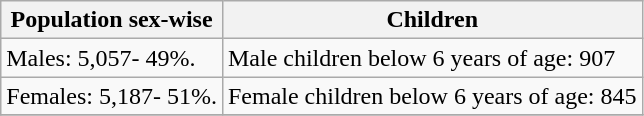<table class="wikitable">
<tr>
<th>Population sex-wise</th>
<th>Children</th>
</tr>
<tr>
<td>Males: 5,057- 49%.</td>
<td>Male children below 6 years of age: 907</td>
</tr>
<tr>
<td>Females: 5,187- 51%.</td>
<td>Female children below 6 years of age: 845</td>
</tr>
<tr>
</tr>
</table>
